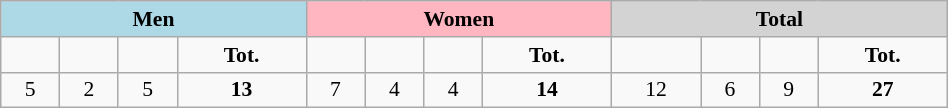<table class="wikitable" width=50% style="font-size:90%; text-align:center;">
<tr>
<th colspan=4; style="background-color:lightblue">Men</th>
<th colspan=4; style="background-color:lightpink">Women</th>
<th colspan=4; style="background-color:lightgrey">Total</th>
</tr>
<tr>
<td></td>
<td></td>
<td></td>
<td><strong>Tot.</strong></td>
<td></td>
<td></td>
<td></td>
<td><strong>Tot.</strong></td>
<td></td>
<td></td>
<td></td>
<td><strong>Tot.</strong></td>
</tr>
<tr>
<td>5</td>
<td>2</td>
<td>5</td>
<td><strong>13</strong></td>
<td>7</td>
<td>4</td>
<td>4</td>
<td><strong>14</strong></td>
<td>12</td>
<td>6</td>
<td>9</td>
<td><strong>27</strong></td>
</tr>
</table>
